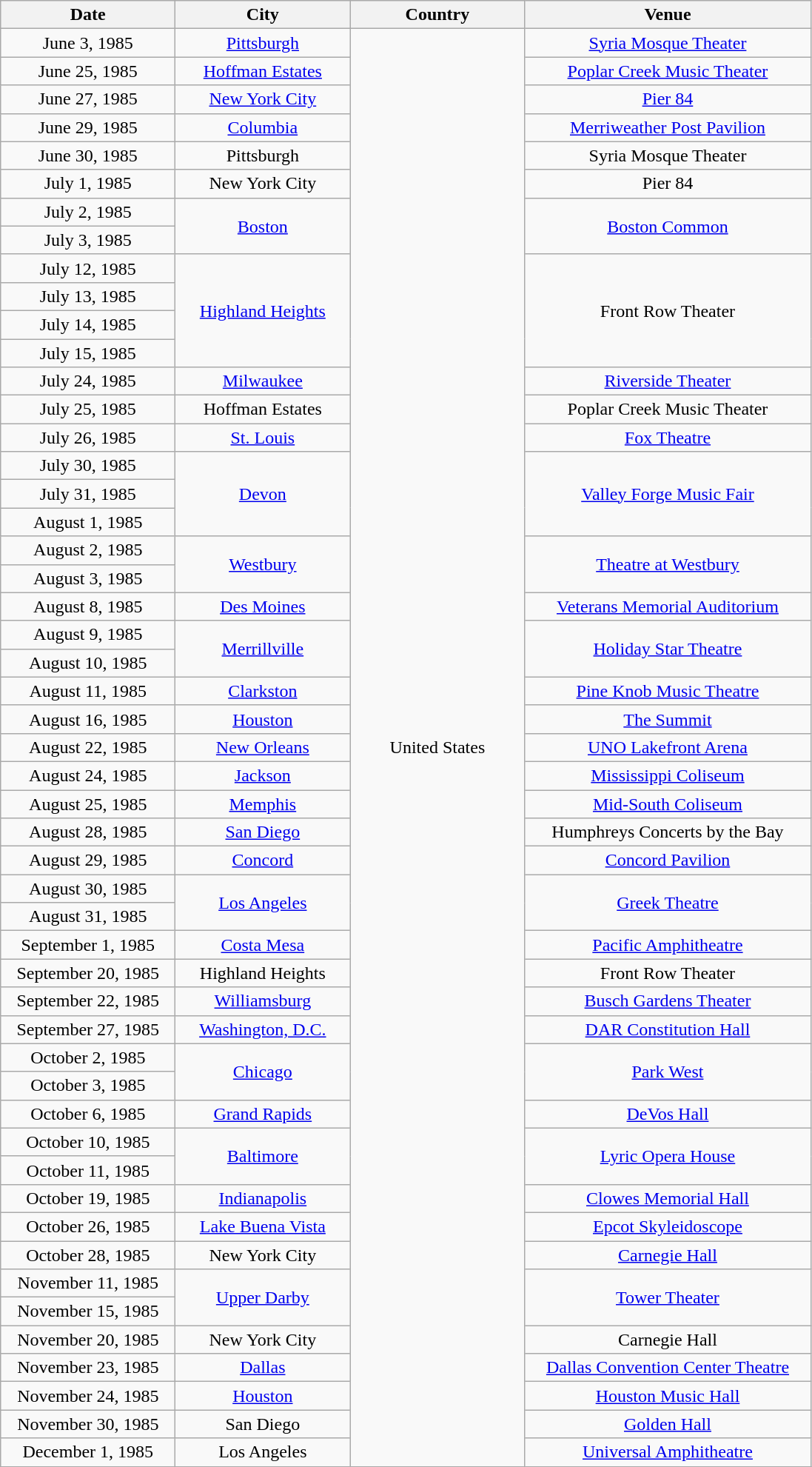<table class="wikitable" style="text-align:center;">
<tr>
<th style="width:150px;">Date</th>
<th style="width:150px;">City</th>
<th style="width:150px;">Country</th>
<th style="width:250px;">Venue</th>
</tr>
<tr>
<td>June 3, 1985</td>
<td><a href='#'>Pittsburgh</a></td>
<td rowspan="52">United States</td>
<td><a href='#'>Syria Mosque Theater</a></td>
</tr>
<tr>
<td>June 25, 1985</td>
<td><a href='#'>Hoffman Estates</a></td>
<td><a href='#'>Poplar Creek Music Theater</a></td>
</tr>
<tr>
<td>June 27, 1985</td>
<td><a href='#'>New York City</a></td>
<td><a href='#'>Pier 84</a></td>
</tr>
<tr>
<td>June 29, 1985</td>
<td><a href='#'>Columbia</a></td>
<td><a href='#'>Merriweather Post Pavilion</a></td>
</tr>
<tr>
<td>June 30, 1985</td>
<td>Pittsburgh</td>
<td>Syria Mosque Theater</td>
</tr>
<tr>
<td>July 1, 1985</td>
<td>New York City</td>
<td>Pier 84</td>
</tr>
<tr>
<td>July 2, 1985</td>
<td rowspan="2"><a href='#'>Boston</a></td>
<td rowspan="2"><a href='#'>Boston Common</a></td>
</tr>
<tr>
<td>July 3, 1985</td>
</tr>
<tr>
<td>July 12, 1985</td>
<td rowspan="4"><a href='#'>Highland Heights</a></td>
<td rowspan="4">Front Row Theater</td>
</tr>
<tr>
<td>July 13, 1985</td>
</tr>
<tr>
<td>July 14, 1985</td>
</tr>
<tr>
<td>July 15, 1985</td>
</tr>
<tr>
<td>July 24, 1985</td>
<td><a href='#'>Milwaukee</a></td>
<td><a href='#'>Riverside Theater</a></td>
</tr>
<tr>
<td>July 25, 1985</td>
<td>Hoffman Estates</td>
<td>Poplar Creek Music Theater</td>
</tr>
<tr>
<td>July 26, 1985</td>
<td><a href='#'>St. Louis</a></td>
<td><a href='#'>Fox Theatre</a></td>
</tr>
<tr>
<td>July 30, 1985</td>
<td rowspan="3"><a href='#'>Devon</a></td>
<td rowspan="3"><a href='#'>Valley Forge Music Fair</a></td>
</tr>
<tr>
<td>July 31, 1985</td>
</tr>
<tr>
<td>August 1, 1985</td>
</tr>
<tr>
<td>August 2, 1985</td>
<td rowspan="2"><a href='#'>Westbury</a></td>
<td rowspan="2"><a href='#'>Theatre at Westbury</a></td>
</tr>
<tr>
<td>August 3, 1985</td>
</tr>
<tr>
<td>August 8, 1985</td>
<td><a href='#'>Des Moines</a></td>
<td><a href='#'>Veterans Memorial Auditorium</a></td>
</tr>
<tr>
<td>August 9, 1985</td>
<td rowspan="2"><a href='#'>Merrillville</a></td>
<td rowspan="2"><a href='#'>Holiday Star Theatre</a></td>
</tr>
<tr>
<td>August 10, 1985</td>
</tr>
<tr>
<td>August 11, 1985</td>
<td><a href='#'>Clarkston</a></td>
<td><a href='#'>Pine Knob Music Theatre</a></td>
</tr>
<tr>
<td>August 16, 1985</td>
<td><a href='#'>Houston</a></td>
<td><a href='#'>The Summit</a></td>
</tr>
<tr>
<td>August 22, 1985</td>
<td><a href='#'>New Orleans</a></td>
<td><a href='#'>UNO Lakefront Arena</a></td>
</tr>
<tr>
<td>August 24, 1985</td>
<td><a href='#'>Jackson</a></td>
<td><a href='#'>Mississippi Coliseum</a></td>
</tr>
<tr>
<td>August 25, 1985</td>
<td><a href='#'>Memphis</a></td>
<td><a href='#'>Mid-South Coliseum</a></td>
</tr>
<tr>
<td>August 28, 1985</td>
<td><a href='#'>San Diego</a></td>
<td>Humphreys Concerts by the Bay</td>
</tr>
<tr>
<td>August 29, 1985</td>
<td><a href='#'>Concord</a></td>
<td><a href='#'>Concord Pavilion</a></td>
</tr>
<tr>
<td>August 30, 1985</td>
<td rowspan="2"><a href='#'>Los Angeles</a></td>
<td rowspan="2"><a href='#'>Greek Theatre</a></td>
</tr>
<tr>
<td>August 31, 1985</td>
</tr>
<tr>
<td>September 1, 1985</td>
<td><a href='#'>Costa Mesa</a></td>
<td><a href='#'>Pacific Amphitheatre</a></td>
</tr>
<tr>
<td>September 20, 1985</td>
<td>Highland Heights</td>
<td>Front Row Theater</td>
</tr>
<tr>
<td>September 22, 1985</td>
<td><a href='#'>Williamsburg</a></td>
<td><a href='#'>Busch Gardens Theater</a></td>
</tr>
<tr>
<td>September 27, 1985</td>
<td><a href='#'>Washington, D.C.</a></td>
<td><a href='#'>DAR Constitution Hall</a></td>
</tr>
<tr>
<td>October 2, 1985</td>
<td rowspan="2"><a href='#'>Chicago</a></td>
<td rowspan="2"><a href='#'>Park West</a></td>
</tr>
<tr>
<td>October 3, 1985</td>
</tr>
<tr>
<td>October 6, 1985</td>
<td><a href='#'>Grand Rapids</a></td>
<td><a href='#'>DeVos Hall</a></td>
</tr>
<tr>
<td>October 10, 1985</td>
<td rowspan="2"><a href='#'>Baltimore</a></td>
<td rowspan="2"><a href='#'>Lyric Opera House</a></td>
</tr>
<tr>
<td>October 11, 1985</td>
</tr>
<tr>
<td>October 19, 1985</td>
<td><a href='#'>Indianapolis</a></td>
<td><a href='#'>Clowes Memorial Hall</a></td>
</tr>
<tr>
<td>October 26, 1985</td>
<td><a href='#'>Lake Buena Vista</a></td>
<td><a href='#'>Epcot Skyleidoscope</a></td>
</tr>
<tr>
<td>October 28, 1985</td>
<td>New York City</td>
<td><a href='#'>Carnegie Hall</a></td>
</tr>
<tr>
<td>November 11, 1985</td>
<td rowspan="2"><a href='#'>Upper Darby</a></td>
<td rowspan="2"><a href='#'>Tower Theater</a></td>
</tr>
<tr>
<td>November 15, 1985</td>
</tr>
<tr>
<td>November 20, 1985</td>
<td>New York City</td>
<td>Carnegie Hall</td>
</tr>
<tr>
<td>November 23, 1985</td>
<td><a href='#'>Dallas</a></td>
<td><a href='#'>Dallas Convention Center Theatre</a></td>
</tr>
<tr>
<td>November 24, 1985</td>
<td><a href='#'>Houston</a></td>
<td><a href='#'>Houston Music Hall</a></td>
</tr>
<tr>
<td>November 30, 1985</td>
<td>San Diego</td>
<td><a href='#'>Golden Hall</a></td>
</tr>
<tr>
<td>December 1, 1985</td>
<td>Los Angeles</td>
<td><a href='#'>Universal Amphitheatre</a></td>
</tr>
<tr>
</tr>
</table>
